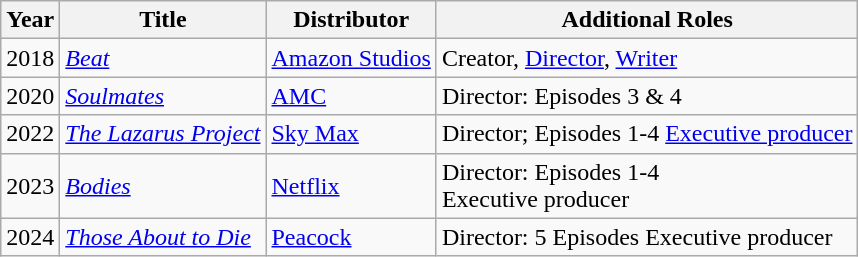<table class="wikitable">
<tr>
<th>Year</th>
<th>Title</th>
<th>Distributor</th>
<th>Additional Roles</th>
</tr>
<tr>
<td>2018</td>
<td><em><a href='#'>Beat</a></em></td>
<td><a href='#'>Amazon Studios</a></td>
<td>Creator, <a href='#'>Director</a>, <a href='#'>Writer</a></td>
</tr>
<tr>
<td>2020</td>
<td><em><a href='#'>Soulmates</a></em></td>
<td><a href='#'>AMC</a></td>
<td>Director: Episodes 3 & 4</td>
</tr>
<tr>
<td>2022</td>
<td><em><a href='#'>The Lazarus Project</a></em></td>
<td><a href='#'>Sky Max</a></td>
<td>Director; Episodes 1-4 <a href='#'>Executive producer</a></td>
</tr>
<tr>
<td>2023</td>
<td><em><a href='#'>Bodies</a></em></td>
<td><a href='#'>Netflix</a></td>
<td>Director: Episodes 1-4<br>Executive producer</td>
</tr>
<tr>
<td>2024</td>
<td><em><a href='#'>Those About to Die</a></em></td>
<td><a href='#'>Peacock</a></td>
<td>Director: 5 Episodes Executive producer</td>
</tr>
</table>
